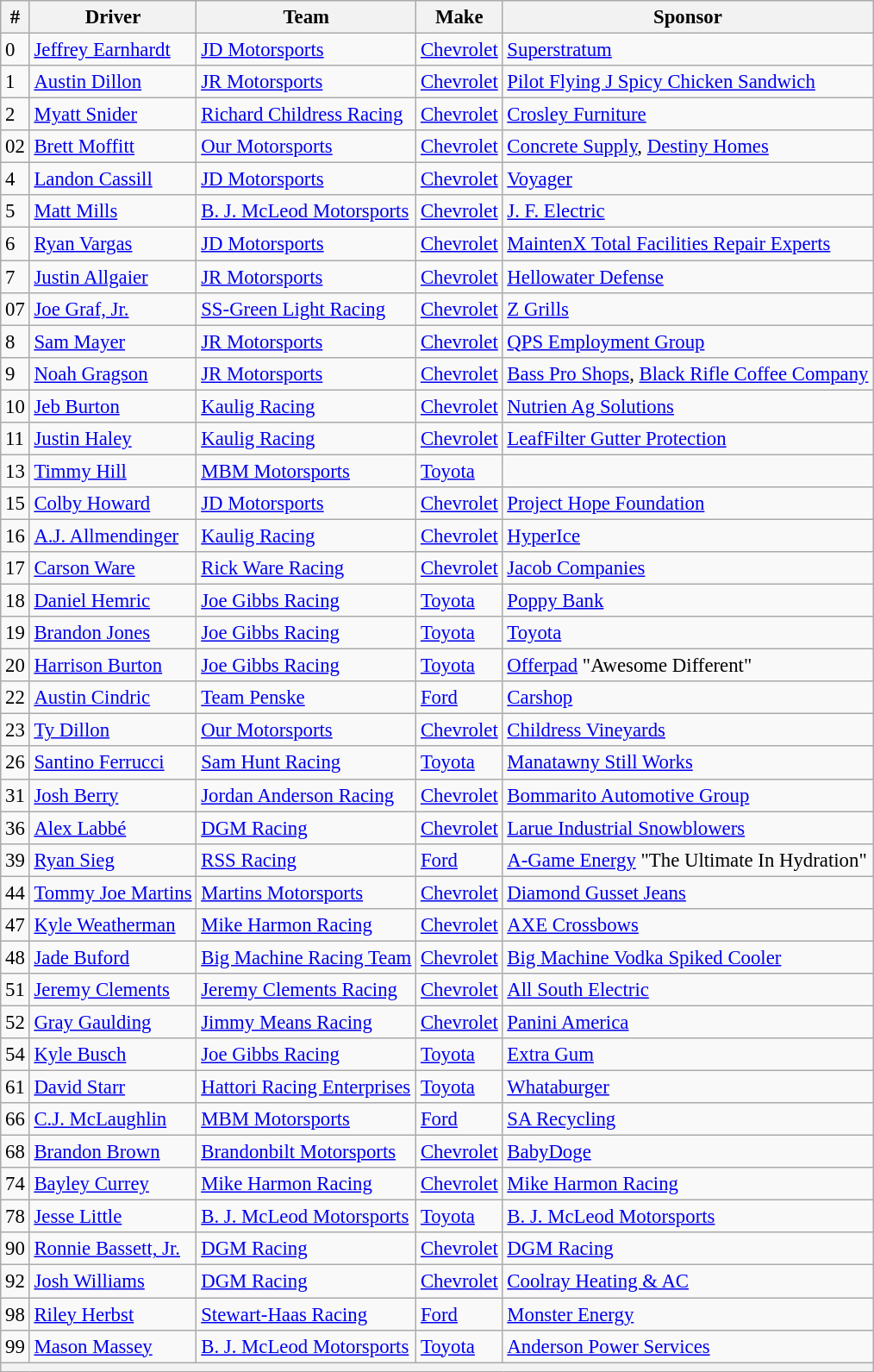<table class="wikitable" style="font-size:95%">
<tr>
<th>#</th>
<th>Driver</th>
<th>Team</th>
<th>Make</th>
<th>Sponsor</th>
</tr>
<tr>
<td>0</td>
<td><a href='#'>Jeffrey Earnhardt</a></td>
<td><a href='#'>JD Motorsports</a></td>
<td><a href='#'>Chevrolet</a></td>
<td><a href='#'>Superstratum</a></td>
</tr>
<tr>
<td>1</td>
<td><a href='#'>Austin Dillon</a></td>
<td><a href='#'>JR Motorsports</a></td>
<td><a href='#'>Chevrolet</a></td>
<td><a href='#'>Pilot Flying J Spicy Chicken Sandwich</a></td>
</tr>
<tr>
<td>2</td>
<td><a href='#'>Myatt Snider</a></td>
<td><a href='#'>Richard Childress Racing</a></td>
<td><a href='#'>Chevrolet</a></td>
<td><a href='#'>Crosley Furniture</a></td>
</tr>
<tr>
<td>02</td>
<td><a href='#'>Brett Moffitt</a></td>
<td><a href='#'>Our Motorsports</a></td>
<td><a href='#'>Chevrolet</a></td>
<td><a href='#'>Concrete Supply</a>, <a href='#'>Destiny Homes</a></td>
</tr>
<tr>
<td>4</td>
<td><a href='#'>Landon Cassill</a></td>
<td><a href='#'>JD Motorsports</a></td>
<td><a href='#'>Chevrolet</a></td>
<td><a href='#'>Voyager</a></td>
</tr>
<tr>
<td>5</td>
<td><a href='#'>Matt Mills</a></td>
<td><a href='#'>B. J. McLeod Motorsports</a></td>
<td><a href='#'>Chevrolet</a></td>
<td><a href='#'>J. F. Electric</a></td>
</tr>
<tr>
<td>6</td>
<td><a href='#'>Ryan Vargas</a></td>
<td><a href='#'>JD Motorsports</a></td>
<td><a href='#'>Chevrolet</a></td>
<td><a href='#'>MaintenX Total Facilities Repair Experts</a></td>
</tr>
<tr>
<td>7</td>
<td><a href='#'>Justin Allgaier</a></td>
<td><a href='#'>JR Motorsports</a></td>
<td><a href='#'>Chevrolet</a></td>
<td><a href='#'>Hellowater Defense</a></td>
</tr>
<tr>
<td>07</td>
<td><a href='#'>Joe Graf, Jr.</a></td>
<td><a href='#'>SS-Green Light Racing</a></td>
<td><a href='#'>Chevrolet</a></td>
<td><a href='#'>Z Grills</a></td>
</tr>
<tr>
<td>8</td>
<td><a href='#'>Sam Mayer</a></td>
<td><a href='#'>JR Motorsports</a></td>
<td><a href='#'>Chevrolet</a></td>
<td><a href='#'>QPS Employment Group</a></td>
</tr>
<tr>
<td>9</td>
<td><a href='#'>Noah Gragson</a></td>
<td><a href='#'>JR Motorsports</a></td>
<td><a href='#'>Chevrolet</a></td>
<td><a href='#'>Bass Pro Shops</a>, <a href='#'>Black Rifle Coffee Company</a></td>
</tr>
<tr>
<td>10</td>
<td><a href='#'>Jeb Burton</a></td>
<td><a href='#'>Kaulig Racing</a></td>
<td><a href='#'>Chevrolet</a></td>
<td><a href='#'>Nutrien Ag Solutions</a></td>
</tr>
<tr>
<td>11</td>
<td><a href='#'>Justin Haley</a></td>
<td><a href='#'>Kaulig Racing</a></td>
<td><a href='#'>Chevrolet</a></td>
<td><a href='#'>LeafFilter Gutter Protection</a></td>
</tr>
<tr>
<td>13</td>
<td><a href='#'>Timmy Hill</a></td>
<td><a href='#'>MBM Motorsports</a></td>
<td><a href='#'>Toyota</a></td>
<td></td>
</tr>
<tr>
<td>15</td>
<td><a href='#'>Colby Howard</a></td>
<td><a href='#'>JD Motorsports</a></td>
<td><a href='#'>Chevrolet</a></td>
<td><a href='#'>Project Hope Foundation</a></td>
</tr>
<tr>
<td>16</td>
<td><a href='#'>A.J. Allmendinger</a></td>
<td><a href='#'>Kaulig Racing</a></td>
<td><a href='#'>Chevrolet</a></td>
<td><a href='#'>HyperIce</a></td>
</tr>
<tr>
<td>17</td>
<td><a href='#'>Carson Ware</a></td>
<td><a href='#'>Rick Ware Racing</a></td>
<td><a href='#'>Chevrolet</a></td>
<td><a href='#'>Jacob Companies</a></td>
</tr>
<tr>
<td>18</td>
<td><a href='#'>Daniel Hemric</a></td>
<td><a href='#'>Joe Gibbs Racing</a></td>
<td><a href='#'>Toyota</a></td>
<td><a href='#'>Poppy Bank</a></td>
</tr>
<tr>
<td>19</td>
<td><a href='#'>Brandon Jones</a></td>
<td><a href='#'>Joe Gibbs Racing</a></td>
<td><a href='#'>Toyota</a></td>
<td><a href='#'>Toyota</a></td>
</tr>
<tr>
<td>20</td>
<td><a href='#'>Harrison Burton</a></td>
<td><a href='#'>Joe Gibbs Racing</a></td>
<td><a href='#'>Toyota</a></td>
<td><a href='#'>Offerpad</a> "Awesome Different"</td>
</tr>
<tr>
<td>22</td>
<td><a href='#'>Austin Cindric</a></td>
<td><a href='#'>Team Penske</a></td>
<td><a href='#'>Ford</a></td>
<td><a href='#'>Carshop</a></td>
</tr>
<tr>
<td>23</td>
<td><a href='#'>Ty Dillon</a></td>
<td><a href='#'>Our Motorsports</a></td>
<td><a href='#'>Chevrolet</a></td>
<td><a href='#'>Childress Vineyards</a></td>
</tr>
<tr>
<td>26</td>
<td><a href='#'>Santino Ferrucci</a></td>
<td><a href='#'>Sam Hunt Racing</a></td>
<td><a href='#'>Toyota</a></td>
<td><a href='#'>Manatawny Still Works</a></td>
</tr>
<tr>
<td>31</td>
<td><a href='#'>Josh Berry</a></td>
<td><a href='#'>Jordan Anderson Racing</a></td>
<td><a href='#'>Chevrolet</a></td>
<td><a href='#'>Bommarito Automotive Group</a></td>
</tr>
<tr>
<td>36</td>
<td><a href='#'>Alex Labbé</a></td>
<td><a href='#'>DGM Racing</a></td>
<td><a href='#'>Chevrolet</a></td>
<td><a href='#'>Larue Industrial Snowblowers</a></td>
</tr>
<tr>
<td>39</td>
<td><a href='#'>Ryan Sieg</a></td>
<td><a href='#'>RSS Racing</a></td>
<td><a href='#'>Ford</a></td>
<td><a href='#'>A-Game Energy</a> "The Ultimate In Hydration"</td>
</tr>
<tr>
<td>44</td>
<td><a href='#'>Tommy Joe Martins</a></td>
<td><a href='#'>Martins Motorsports</a></td>
<td><a href='#'>Chevrolet</a></td>
<td><a href='#'>Diamond Gusset Jeans</a></td>
</tr>
<tr>
<td>47</td>
<td><a href='#'>Kyle Weatherman</a></td>
<td><a href='#'>Mike Harmon Racing</a></td>
<td><a href='#'>Chevrolet</a></td>
<td><a href='#'>AXE Crossbows</a></td>
</tr>
<tr>
<td>48</td>
<td><a href='#'>Jade Buford</a></td>
<td><a href='#'>Big Machine Racing Team</a></td>
<td><a href='#'>Chevrolet</a></td>
<td><a href='#'>Big Machine Vodka Spiked Cooler</a></td>
</tr>
<tr>
<td>51</td>
<td><a href='#'>Jeremy Clements</a></td>
<td><a href='#'>Jeremy Clements Racing</a></td>
<td><a href='#'>Chevrolet</a></td>
<td><a href='#'>All South Electric</a></td>
</tr>
<tr>
<td>52</td>
<td><a href='#'>Gray Gaulding</a></td>
<td><a href='#'>Jimmy Means Racing</a></td>
<td><a href='#'>Chevrolet</a></td>
<td><a href='#'>Panini America</a></td>
</tr>
<tr>
<td>54</td>
<td><a href='#'>Kyle Busch</a></td>
<td><a href='#'>Joe Gibbs Racing</a></td>
<td><a href='#'>Toyota</a></td>
<td><a href='#'>Extra Gum</a></td>
</tr>
<tr>
<td>61</td>
<td><a href='#'>David Starr</a></td>
<td><a href='#'>Hattori Racing Enterprises</a></td>
<td><a href='#'>Toyota</a></td>
<td><a href='#'>Whataburger</a></td>
</tr>
<tr>
<td>66</td>
<td><a href='#'>C.J. McLaughlin</a></td>
<td><a href='#'>MBM Motorsports</a></td>
<td><a href='#'>Ford</a></td>
<td><a href='#'>SA Recycling</a></td>
</tr>
<tr>
<td>68</td>
<td><a href='#'>Brandon Brown</a></td>
<td><a href='#'>Brandonbilt Motorsports</a></td>
<td><a href='#'>Chevrolet</a></td>
<td><a href='#'>BabyDoge</a></td>
</tr>
<tr>
<td>74</td>
<td><a href='#'>Bayley Currey</a></td>
<td><a href='#'>Mike Harmon Racing</a></td>
<td><a href='#'>Chevrolet</a></td>
<td><a href='#'>Mike Harmon Racing</a></td>
</tr>
<tr>
<td>78</td>
<td><a href='#'>Jesse Little</a></td>
<td><a href='#'>B. J. McLeod Motorsports</a></td>
<td><a href='#'>Toyota</a></td>
<td><a href='#'>B. J. McLeod Motorsports</a></td>
</tr>
<tr>
<td>90</td>
<td><a href='#'>Ronnie Bassett, Jr.</a></td>
<td><a href='#'>DGM Racing</a></td>
<td><a href='#'>Chevrolet</a></td>
<td><a href='#'>DGM Racing</a></td>
</tr>
<tr>
<td>92</td>
<td><a href='#'>Josh Williams</a></td>
<td><a href='#'>DGM Racing</a></td>
<td><a href='#'>Chevrolet</a></td>
<td><a href='#'>Coolray Heating & AC</a></td>
</tr>
<tr>
<td>98</td>
<td><a href='#'>Riley Herbst</a></td>
<td><a href='#'>Stewart-Haas Racing</a></td>
<td><a href='#'>Ford</a></td>
<td><a href='#'>Monster Energy</a></td>
</tr>
<tr>
<td>99</td>
<td><a href='#'>Mason Massey</a></td>
<td><a href='#'>B. J. McLeod Motorsports</a></td>
<td><a href='#'>Toyota</a></td>
<td><a href='#'>Anderson Power Services</a></td>
</tr>
<tr>
<th colspan="5"></th>
</tr>
</table>
